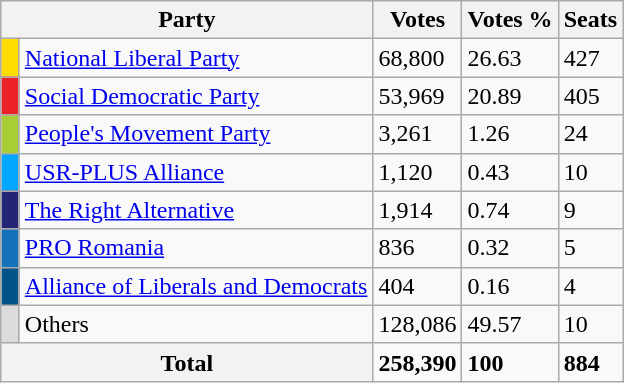<table class="wikitable">
<tr>
<th colspan="2">Party</th>
<th>Votes</th>
<th>Votes %</th>
<th>Seats</th>
</tr>
<tr>
<td style="background:#ffdd00;" width="5"></td>
<td><a href='#'>National Liberal Party</a></td>
<td>68,800</td>
<td>26.63</td>
<td>427</td>
</tr>
<tr>
<td style="background:#ed2128;" width="5"></td>
<td><a href='#'>Social Democratic Party</a></td>
<td>53,969</td>
<td>20.89</td>
<td>405</td>
</tr>
<tr>
<td style="background:#a7cf35;" width="5"></td>
<td><a href='#'>People's Movement Party</a></td>
<td>3,261</td>
<td>1.26</td>
<td>24</td>
</tr>
<tr>
<td style="background:#00a6ff;" width="5"></td>
<td><a href='#'>USR-PLUS Alliance</a></td>
<td>1,120</td>
<td>0.43</td>
<td>10</td>
</tr>
<tr>
<td style="background:#232575;" width="5"></td>
<td><a href='#'>The Right Alternative</a></td>
<td>1,914</td>
<td>0.74</td>
<td>9</td>
</tr>
<tr>
<td style="background:#1572ba;" width="5"></td>
<td><a href='#'>PRO Romania</a></td>
<td>836</td>
<td>0.32</td>
<td>5</td>
</tr>
<tr>
<td style="background:#005487;" width="5"></td>
<td><a href='#'>Alliance of Liberals and Democrats</a></td>
<td>404</td>
<td>0.16</td>
<td>4</td>
</tr>
<tr>
<td style="background:#dcdcdc;" width="5"></td>
<td>Others</td>
<td>128,086</td>
<td>49.57</td>
<td>10</td>
</tr>
<tr>
<th colspan="2">Total</th>
<td><strong>258,390</strong></td>
<td><strong>100</strong></td>
<td><strong>884</strong></td>
</tr>
</table>
